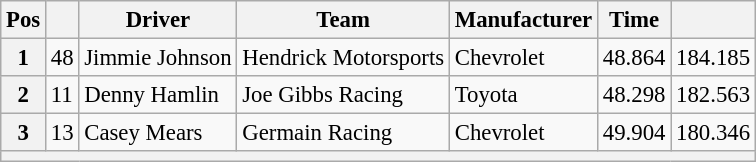<table class="wikitable" style="font-size:95%">
<tr>
<th>Pos</th>
<th></th>
<th>Driver</th>
<th>Team</th>
<th>Manufacturer</th>
<th>Time</th>
<th></th>
</tr>
<tr>
<th>1</th>
<td>48</td>
<td>Jimmie Johnson</td>
<td>Hendrick Motorsports</td>
<td>Chevrolet</td>
<td>48.864</td>
<td>184.185</td>
</tr>
<tr>
<th>2</th>
<td>11</td>
<td>Denny Hamlin</td>
<td>Joe Gibbs Racing</td>
<td>Toyota</td>
<td>48.298</td>
<td>182.563</td>
</tr>
<tr>
<th>3</th>
<td>13</td>
<td>Casey Mears</td>
<td>Germain Racing</td>
<td>Chevrolet</td>
<td>49.904</td>
<td>180.346</td>
</tr>
<tr>
<th colspan="7"></th>
</tr>
</table>
